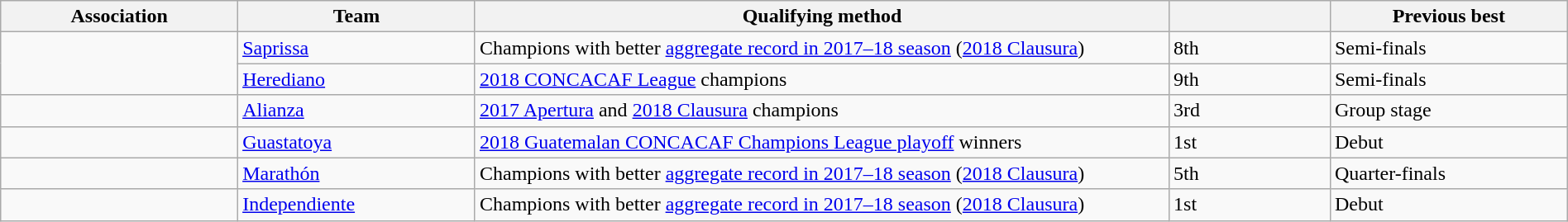<table class="wikitable" style="table-layout:fixed;width:100%;">
<tr>
<th width=15%>Association</th>
<th width=15%>Team</th>
<th width=45%>Qualifying method</th>
<th width=10%> </th>
<th width=15%>Previous best </th>
</tr>
<tr>
<td rowspan=2> </td>
<td><a href='#'>Saprissa</a></td>
<td>Champions with better <a href='#'>aggregate record in 2017–18 season</a> (<a href='#'>2018 Clausura</a>)</td>
<td>8th </td>
<td>Semi-finals </td>
</tr>
<tr>
<td><a href='#'>Herediano</a></td>
<td><a href='#'>2018 CONCACAF League</a> champions</td>
<td>9th </td>
<td>Semi-finals </td>
</tr>
<tr>
<td> </td>
<td><a href='#'>Alianza</a></td>
<td><a href='#'>2017 Apertura</a> and <a href='#'>2018 Clausura</a> champions</td>
<td>3rd </td>
<td>Group stage </td>
</tr>
<tr>
<td> </td>
<td><a href='#'>Guastatoya</a></td>
<td><a href='#'>2018 Guatemalan CONCACAF Champions League playoff</a> winners</td>
<td>1st</td>
<td>Debut</td>
</tr>
<tr>
<td> </td>
<td><a href='#'>Marathón</a></td>
<td>Champions with better <a href='#'>aggregate record in 2017–18 season</a> (<a href='#'>2018 Clausura</a>)</td>
<td>5th </td>
<td>Quarter-finals </td>
</tr>
<tr>
<td> </td>
<td><a href='#'>Independiente</a></td>
<td>Champions with better <a href='#'>aggregate record in 2017–18 season</a> (<a href='#'>2018 Clausura</a>)</td>
<td>1st</td>
<td>Debut</td>
</tr>
</table>
